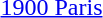<table>
<tr>
<td><a href='#'>1900 Paris</a><br></td>
<td></td>
<td></td>
<td></td>
</tr>
</table>
